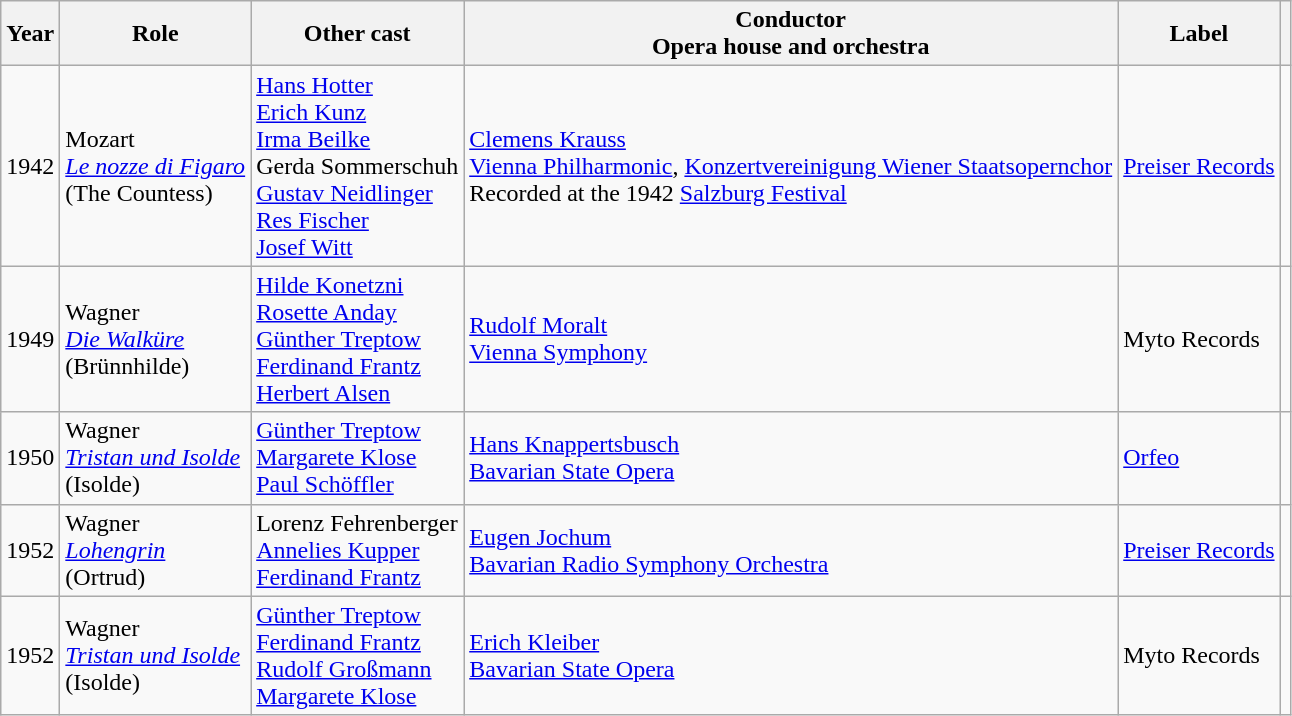<table class="wikitable">
<tr>
<th>Year</th>
<th>Role</th>
<th>Other cast</th>
<th>Conductor<br>Opera house and orchestra</th>
<th>Label</th>
<th></th>
</tr>
<tr>
<td>1942</td>
<td>Mozart<br><em><a href='#'>Le nozze di Figaro</a></em><br>(The Countess)</td>
<td><a href='#'>Hans Hotter</a><br><a href='#'>Erich Kunz</a><br><a href='#'>Irma Beilke</a><br>Gerda Sommerschuh<br><a href='#'>Gustav Neidlinger</a><br><a href='#'>Res Fischer</a><br><a href='#'>Josef Witt</a></td>
<td><a href='#'>Clemens Krauss</a><br><a href='#'>Vienna Philharmonic</a>, <a href='#'>Konzertvereinigung Wiener Staatsopernchor</a><br>Recorded at the 1942 <a href='#'>Salzburg Festival</a></td>
<td><a href='#'>Preiser Records</a></td>
<td style="text-align:center"></td>
</tr>
<tr>
<td>1949</td>
<td>Wagner<br><em><a href='#'>Die Walküre</a></em><br>(Brünnhilde)</td>
<td><a href='#'>Hilde Konetzni</a><br><a href='#'>Rosette Anday</a><br><a href='#'>Günther Treptow</a><br><a href='#'>Ferdinand Frantz</a><br><a href='#'>Herbert Alsen</a></td>
<td><a href='#'>Rudolf Moralt</a><br><a href='#'>Vienna Symphony</a></td>
<td>Myto Records</td>
<td style="text-align:center"></td>
</tr>
<tr>
<td>1950</td>
<td>Wagner<br><em><a href='#'>Tristan und Isolde</a></em><br>(Isolde)</td>
<td><a href='#'>Günther Treptow</a><br><a href='#'>Margarete Klose</a><br><a href='#'>Paul Schöffler</a></td>
<td><a href='#'>Hans Knappertsbusch</a><br><a href='#'>Bavarian State Opera</a></td>
<td><a href='#'>Orfeo</a></td>
<td style="text-align:center"></td>
</tr>
<tr>
<td>1952</td>
<td>Wagner<br><em><a href='#'>Lohengrin</a></em><br>(Ortrud)</td>
<td>Lorenz Fehrenberger<br><a href='#'>Annelies Kupper</a><br><a href='#'>Ferdinand Frantz</a></td>
<td><a href='#'>Eugen Jochum</a><br><a href='#'>Bavarian Radio Symphony Orchestra</a></td>
<td><a href='#'>Preiser Records</a></td>
<td style="text-align:center"></td>
</tr>
<tr>
<td>1952</td>
<td>Wagner<br><em><a href='#'>Tristan und Isolde</a></em><br>(Isolde)</td>
<td><a href='#'>Günther Treptow</a><br><a href='#'>Ferdinand Frantz</a><br><a href='#'>Rudolf Großmann</a><br><a href='#'>Margarete Klose</a></td>
<td><a href='#'>Erich Kleiber</a><br><a href='#'>Bavarian State Opera</a></td>
<td>Myto Records</td>
<td style="text-align:center"></td>
</tr>
</table>
